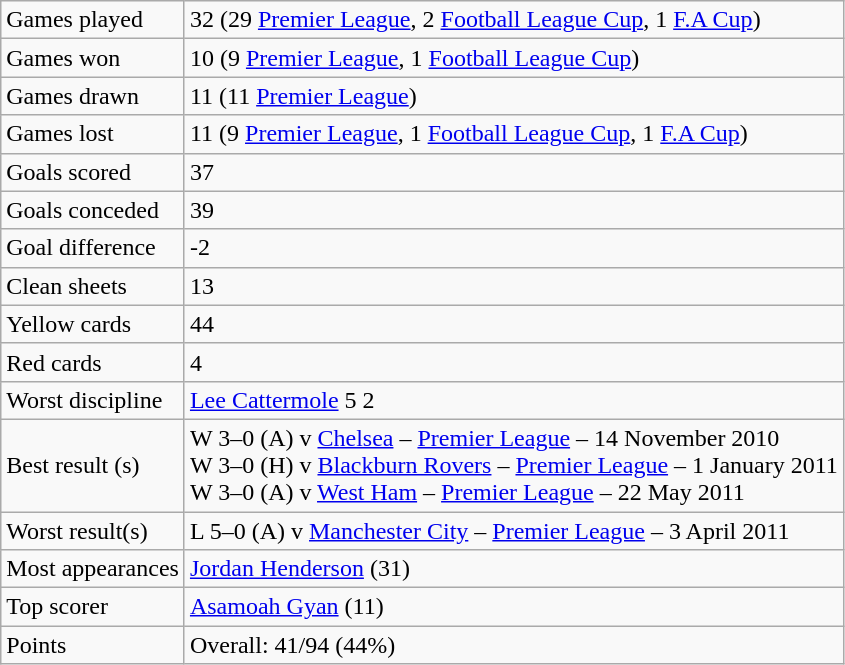<table class="wikitable">
<tr>
<td>Games played</td>
<td>32 (29 <a href='#'>Premier League</a>, 2 <a href='#'>Football League Cup</a>, 1 <a href='#'>F.A Cup</a>)</td>
</tr>
<tr>
<td>Games won</td>
<td>10 (9 <a href='#'>Premier League</a>, 1 <a href='#'>Football League Cup</a>)</td>
</tr>
<tr>
<td>Games drawn</td>
<td>11 (11 <a href='#'>Premier League</a>)</td>
</tr>
<tr>
<td>Games lost</td>
<td>11 (9 <a href='#'>Premier League</a>, 1 <a href='#'>Football League Cup</a>, 1 <a href='#'>F.A Cup</a>)</td>
</tr>
<tr>
<td>Goals scored</td>
<td>37</td>
</tr>
<tr>
<td>Goals conceded</td>
<td>39</td>
</tr>
<tr>
<td>Goal difference</td>
<td>-2</td>
</tr>
<tr>
<td>Clean sheets</td>
<td>13</td>
</tr>
<tr>
<td>Yellow cards</td>
<td>44</td>
</tr>
<tr>
<td>Red cards</td>
<td>4</td>
</tr>
<tr>
<td>Worst discipline</td>
<td> <a href='#'>Lee Cattermole</a> 5  2 </td>
</tr>
<tr>
<td>Best result (s)</td>
<td>W 3–0 (A) v <a href='#'>Chelsea</a> – <a href='#'>Premier League</a> – 14 November 2010<br>W 3–0 (H) v <a href='#'>Blackburn Rovers</a> – <a href='#'>Premier League</a> – 1 January 2011<br>W 3–0 (A) v <a href='#'>West Ham</a> – <a href='#'>Premier League</a> – 22 May 2011</td>
</tr>
<tr>
<td>Worst result(s)</td>
<td>L 5–0 (A) v <a href='#'>Manchester City</a> – <a href='#'>Premier League</a> – 3 April 2011</td>
</tr>
<tr>
<td>Most appearances</td>
<td><a href='#'>Jordan Henderson</a> (31)</td>
</tr>
<tr>
<td>Top scorer</td>
<td> <a href='#'>Asamoah Gyan</a> (11)</td>
</tr>
<tr>
<td>Points</td>
<td>Overall: 41/94 (44%)</td>
</tr>
</table>
